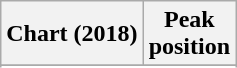<table class="wikitable plainrowheaders">
<tr>
<th scope="col">Chart (2018)</th>
<th scope="col">Peak <br>position</th>
</tr>
<tr>
</tr>
<tr>
</tr>
</table>
